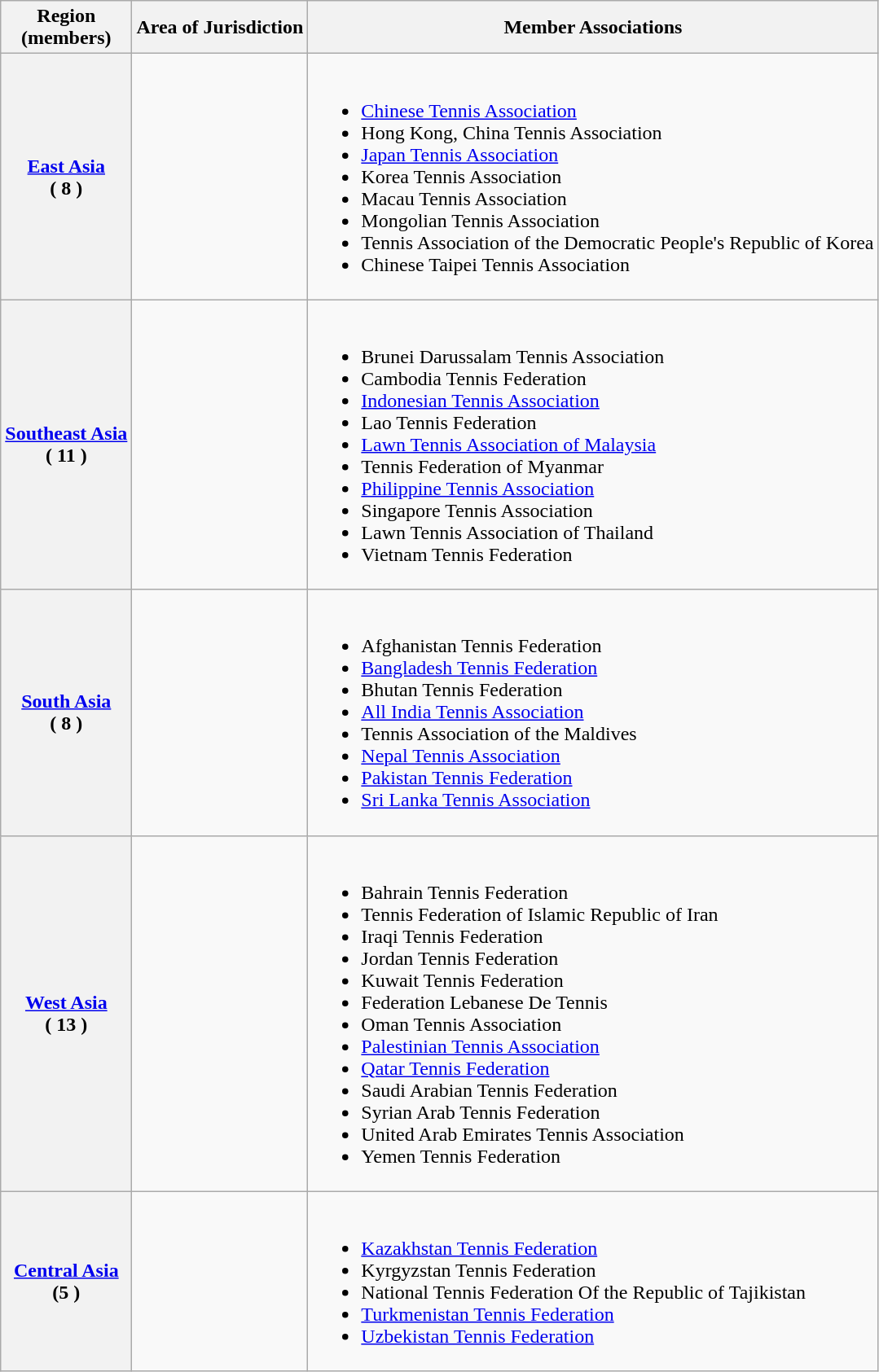<table class="wikitable">
<tr>
<th>Region <br>(members)</th>
<th>Area of Jurisdiction</th>
<th>Member Associations</th>
</tr>
<tr>
<th><a href='#'>East Asia</a> <br>( 8 )</th>
<td><br> <br>
 <br>
 <br>
 <br>
 <br>
 <br>
 <br>
</td>
<td><br><ul><li><a href='#'>Chinese Tennis Association</a></li><li>Hong Kong, China Tennis Association</li><li><a href='#'>Japan Tennis Association</a></li><li>Korea Tennis Association</li><li>Macau Tennis Association</li><li>Mongolian Tennis Association</li><li>Tennis Association of the Democratic People's Republic of Korea</li><li>Chinese Taipei Tennis Association</li></ul></td>
</tr>
<tr>
<th><a href='#'>Southeast Asia</a> <br>( 11 )</th>
<td><br> <br>
 <br>
 <br>
 <br>
 <br>
 <br>
 <br>
 <br>
 <br>
 <br>
</td>
<td><br><ul><li>Brunei Darussalam Tennis Association</li><li>Cambodia Tennis Federation</li><li><a href='#'>Indonesian Tennis Association</a></li><li>Lao Tennis Federation</li><li><a href='#'>Lawn Tennis Association of Malaysia</a></li><li>Tennis Federation of Myanmar</li><li><a href='#'>Philippine Tennis Association</a></li><li>Singapore Tennis Association</li><li>Lawn Tennis Association of Thailand</li><li>Vietnam Tennis Federation</li></ul></td>
</tr>
<tr>
<th><a href='#'>South Asia</a> <br>( 8 )</th>
<td><br> <br>
 <br>
 <br>
 <br>
 <br>
 <br>
 <br>
</td>
<td><br><ul><li>Afghanistan Tennis Federation</li><li><a href='#'>Bangladesh Tennis Federation</a></li><li>Bhutan Tennis Federation</li><li><a href='#'>All India Tennis Association</a></li><li>Tennis Association of the Maldives</li><li><a href='#'>Nepal Tennis Association</a></li><li><a href='#'>Pakistan Tennis Federation</a></li><li><a href='#'>Sri Lanka Tennis Association</a></li></ul></td>
</tr>
<tr>
<th><a href='#'>West Asia</a> <br>( 13 )</th>
<td><br> <br>
 <br>
 <br>
 <br>
 <br>
 <br>
 <br>
 <br>
 <br>
 <br>
 <br>
 <br>
</td>
<td><br><ul><li>Bahrain Tennis Federation</li><li>Tennis Federation of Islamic Republic of Iran</li><li>Iraqi Tennis Federation</li><li>Jordan Tennis Federation</li><li>Kuwait Tennis Federation</li><li>Federation Lebanese De Tennis</li><li>Oman Tennis Association</li><li><a href='#'>Palestinian Tennis Association</a></li><li><a href='#'>Qatar Tennis Federation</a></li><li>Saudi Arabian Tennis Federation</li><li>Syrian Arab Tennis Federation</li><li>United Arab Emirates Tennis Association</li><li>Yemen Tennis Federation</li></ul></td>
</tr>
<tr>
<th><a href='#'>Central Asia</a> <br>(5 )</th>
<td><br> <br>
 <br>
 <br>
 <br>
</td>
<td><br><ul><li><a href='#'>Kazakhstan Tennis Federation</a></li><li>Kyrgyzstan Tennis Federation</li><li>National Tennis Federation Of the Republic of Tajikistan</li><li><a href='#'>Turkmenistan Tennis Federation</a></li><li><a href='#'>Uzbekistan Tennis Federation</a></li></ul></td>
</tr>
</table>
